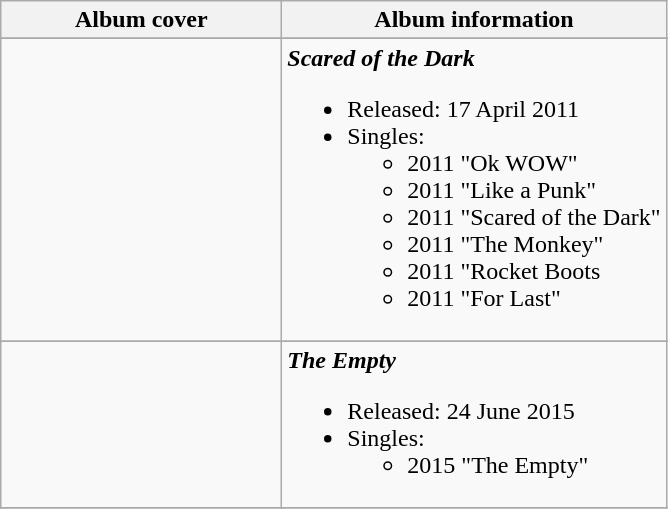<table class="wikitable">
<tr>
<th align="left">Album cover</th>
<th align="left">Album information</th>
</tr>
<tr>
</tr>
<tr>
<td width=180></td>
<td align="left"><strong><em>Scared of the Dark</em></strong><br><ul><li>Released: 17 April 2011</li><li>Singles:<ul><li>2011 "Ok WOW"</li><li>2011 "Like a Punk"</li><li>2011 "Scared of the Dark"</li><li>2011 "The Monkey"</li><li>2011 "Rocket Boots</li><li>2011 "For Last"</li></ul></li></ul></td>
</tr>
<tr>
</tr>
<tr>
<td width=180></td>
<td align="left"><strong><em>The Empty</em></strong><br><ul><li>Released: 24 June 2015</li><li>Singles:<ul><li>2015  "The Empty"</li></ul></li></ul></td>
</tr>
<tr>
</tr>
</table>
